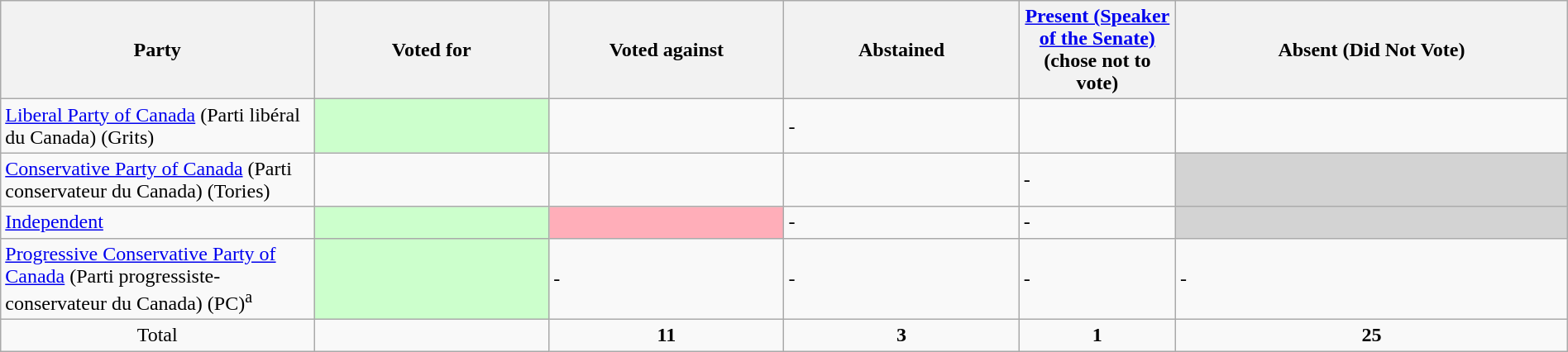<table class="wikitable" style="width:100%">
<tr>
<th style="width:20%;">Party</th>
<th style="width:15%;">Voted for</th>
<th style="width:15%;">Voted against</th>
<th style="width:15%;">Abstained</th>
<th style="width:10%;"><a href='#'>Present (Speaker of the Senate)</a> (chose not to vote)</th>
<th>Absent (Did Not Vote)</th>
</tr>
<tr>
<td> <a href='#'>Liberal Party of Canada</a> (Parti libéral du Canada) (Grits)</td>
<td style="background-color:#CCFFCC;"></td>
<td></td>
<td>-</td>
<td></td>
<td></td>
</tr>
<tr>
<td> <a href='#'>Conservative Party of Canada</a> (Parti conservateur du Canada) (Tories)</td>
<td></td>
<td></td>
<td></td>
<td>-</td>
<td style="background-color:#D3D3D3;"></td>
</tr>
<tr>
<td> <a href='#'>Independent</a></td>
<td style="background-color:#CCFFCC;"></td>
<td style="background-color:#FFAEB9;"></td>
<td>-</td>
<td>-</td>
<td style="background-color:#D3D3D3;"></td>
</tr>
<tr>
<td> <a href='#'>Progressive Conservative Party of Canada</a> (Parti progressiste-conservateur du Canada) (PC)<sup>a</sup></td>
<td style="background-color:#CCFFCC;"></td>
<td>-</td>
<td>-</td>
<td>-</td>
<td>-</td>
</tr>
<tr>
<td style="text-align:center;">Total</td>
<td></td>
<td style="text-align:center;"><strong>11</strong></td>
<td style="text-align:center;"><strong>3</strong></td>
<td style="text-align:center;"><strong>1</strong></td>
<td style="text-align:center;"><strong>25</strong></td>
</tr>
</table>
